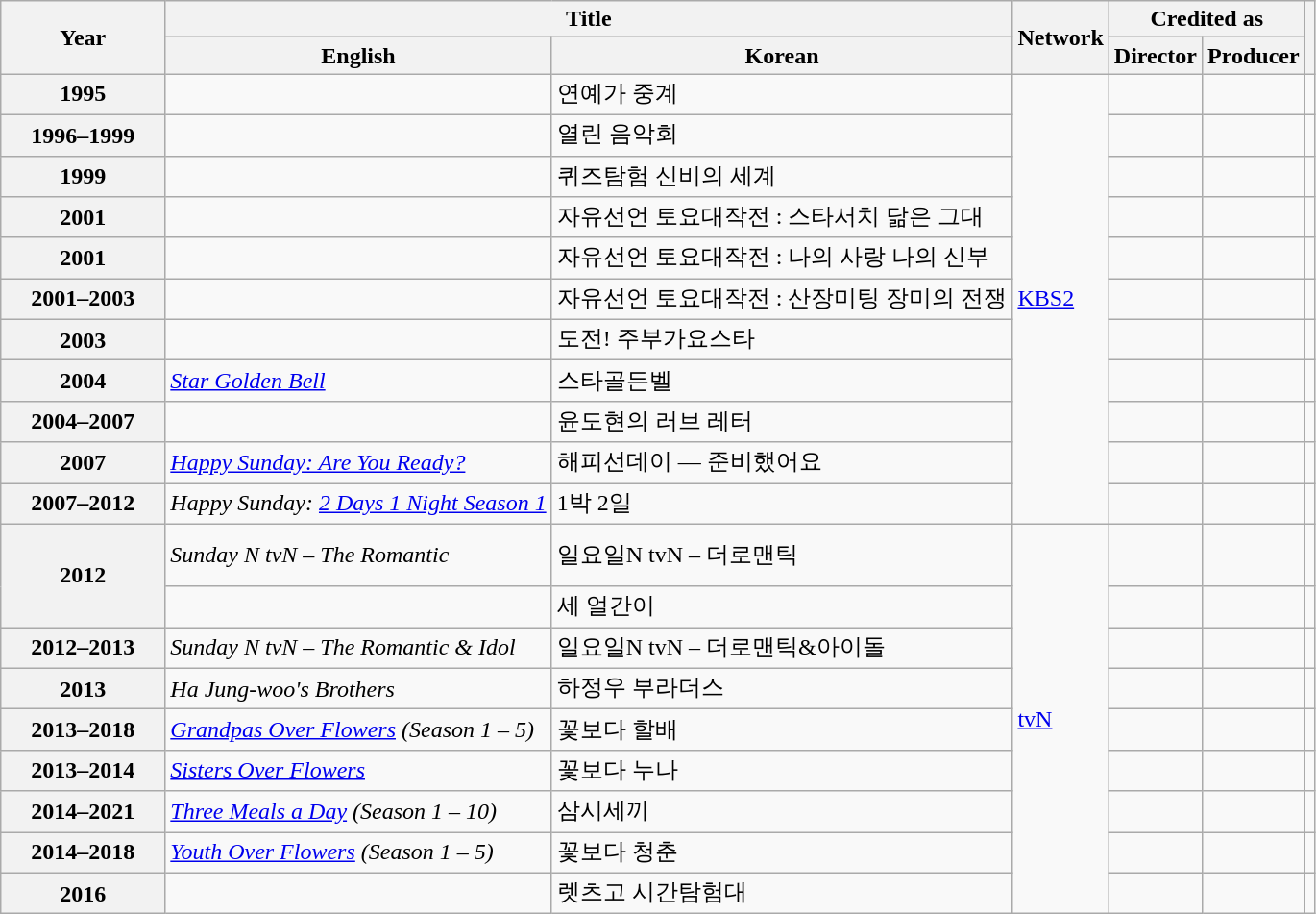<table class="wikitable sortable plainrowheaders">
<tr>
<th rowspan="2" width="12.5%">Year</th>
<th colspan="2">Title</th>
<th rowspan="2">Network</th>
<th colspan="2">Credited as</th>
<th scope="col" class="unsortable" rowspan="2"></th>
</tr>
<tr>
<th>English</th>
<th>Korean</th>
<th>Director</th>
<th>Producer</th>
</tr>
<tr>
<th scope="row">1995</th>
<td><em></em></td>
<td>연예가 중계</td>
<td rowspan="11"><a href='#'>KBS2</a></td>
<td></td>
<td></td>
<td></td>
</tr>
<tr>
<th scope="row">1996–1999</th>
<td><em></em></td>
<td>열린 음악회</td>
<td></td>
<td></td>
<td></td>
</tr>
<tr>
<th scope="row">1999</th>
<td><em></em></td>
<td>퀴즈탐험 신비의 세계</td>
<td></td>
<td></td>
<td></td>
</tr>
<tr>
<th scope="row">2001</th>
<td><em></em></td>
<td>자유선언 토요대작전 : 스타서치 닮은 그대</td>
<td></td>
<td></td>
<td></td>
</tr>
<tr>
<th scope="row">2001</th>
<td><em></em></td>
<td>자유선언 토요대작전 : 나의 사랑 나의 신부</td>
<td></td>
<td></td>
<td></td>
</tr>
<tr>
<th scope="row">2001–2003</th>
<td><em></em></td>
<td>자유선언 토요대작전 : 산장미팅 장미의 전쟁</td>
<td></td>
<td></td>
<td></td>
</tr>
<tr>
<th scope="row">2003</th>
<td><em></em></td>
<td>도전! 주부가요스타</td>
<td></td>
<td></td>
<td></td>
</tr>
<tr>
<th scope="row">2004</th>
<td><em><a href='#'>Star Golden Bell</a></em></td>
<td>스타골든벨</td>
<td></td>
<td></td>
<td></td>
</tr>
<tr>
<th scope="row">2004–2007</th>
<td><em></em></td>
<td>윤도현의 러브 레터</td>
<td></td>
<td></td>
<td></td>
</tr>
<tr>
<th scope="row">2007</th>
<td><em><a href='#'>Happy Sunday: Are You Ready?</a></em></td>
<td>해피선데이 — 준비했어요</td>
<td></td>
<td></td>
<td></td>
</tr>
<tr>
<th scope="row">2007–2012</th>
<td><em>Happy Sunday: <a href='#'>2 Days 1 Night Season 1</a></em></td>
<td>1박 2일</td>
<td></td>
<td></td>
<td></td>
</tr>
<tr>
<th scope="row" rowspan="2">2012</th>
<td><em>Sunday N tvN – The Romantic</em></td>
<td>일요일N tvN – 더로맨틱</td>
<td rowspan="11"><a href='#'>tvN</a></td>
<td></td>
<td></td>
<td><br><br></td>
</tr>
<tr>
<td><em></em></td>
<td>세 얼간이</td>
<td></td>
<td></td>
<td></td>
</tr>
<tr>
<th scope="row">2012–2013</th>
<td><em>Sunday N tvN – The Romantic & Idol</em></td>
<td>일요일N tvN – 더로맨틱&아이돌</td>
<td></td>
<td></td>
<td></td>
</tr>
<tr>
<th scope="row">2013</th>
<td><em>Ha Jung-woo's Brothers</em></td>
<td>하정우 부라더스</td>
<td></td>
<td></td>
<td></td>
</tr>
<tr>
<th scope="row">2013–2018</th>
<td><em><a href='#'>Grandpas Over Flowers</a> (Season 1 – 5)</em></td>
<td>꽃보다 할배</td>
<td></td>
<td></td>
<td></td>
</tr>
<tr>
<th scope="row">2013–2014</th>
<td><em><a href='#'>Sisters Over Flowers</a></em></td>
<td>꽃보다 누나</td>
<td></td>
<td></td>
<td><br></td>
</tr>
<tr>
<th scope="row">2014–2021</th>
<td><em><a href='#'>Three Meals a Day</a> (Season 1 – 10)</em></td>
<td>삼시세끼</td>
<td></td>
<td></td>
<td></td>
</tr>
<tr>
<th scope="row">2014–2018</th>
<td><em><a href='#'>Youth Over Flowers</a> (Season 1 – 5)</em></td>
<td>꽃보다 청춘</td>
<td></td>
<td></td>
<td></td>
</tr>
<tr>
<th scope="row">2016</th>
<td><em></em></td>
<td>렛츠고 시간탐험대</td>
<td></td>
<td></td>
<td></td>
</tr>
</table>
